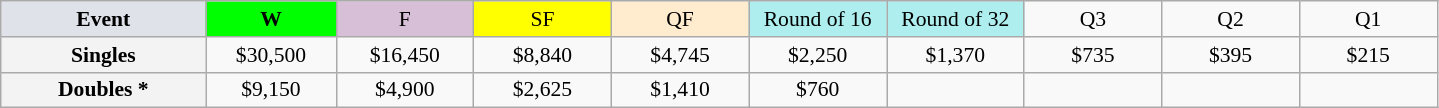<table class=wikitable style=font-size:90%;text-align:center>
<tr>
<td style="width:130px; background:#dfe2e9;"><strong>Event</strong></td>
<td style="width:80px; background:lime;"><strong>W</strong></td>
<td style="width:85px; background:thistle;">F</td>
<td style="width:85px; background:#ff0;">SF</td>
<td style="width:85px; background:#ffebcd;">QF</td>
<td style="width:85px; background:#afeeee;">Round of 16</td>
<td style="width:85px; background:#afeeee;">Round of 32</td>
<td width=85>Q3</td>
<td width=85>Q2</td>
<td width=85>Q1</td>
</tr>
<tr>
<td style="background:#f3f3f3;"><strong>Singles</strong></td>
<td>$30,500</td>
<td>$16,450</td>
<td>$8,840</td>
<td>$4,745</td>
<td>$2,250</td>
<td>$1,370</td>
<td>$735</td>
<td>$395</td>
<td>$215</td>
</tr>
<tr>
<td style="background:#f3f3f3;"><strong>Doubles *</strong></td>
<td>$9,150</td>
<td>$4,900</td>
<td>$2,625</td>
<td>$1,410</td>
<td>$760</td>
<td></td>
<td></td>
<td></td>
<td></td>
</tr>
</table>
